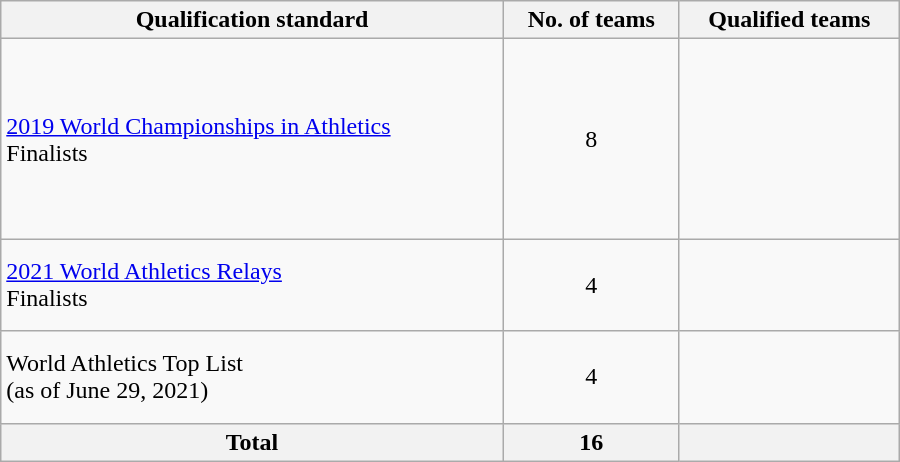<table class="wikitable" style="text-align:left; width:600px;">
<tr>
<th>Qualification standard</th>
<th>No. of teams</th>
<th>Qualified teams</th>
</tr>
<tr>
<td><a href='#'>2019 World Championships in Athletics</a><br>Finalists</td>
<td align=center>8</td>
<td><br><br><br><br><br><br><br></td>
</tr>
<tr>
<td><a href='#'>2021 World Athletics Relays</a><br>Finalists</td>
<td align=center>4</td>
<td><br><br><br></td>
</tr>
<tr>
<td>World Athletics Top List<br>(as of June 29, 2021)</td>
<td align=center>4</td>
<td><br><br><br></td>
</tr>
<tr>
<th>Total</th>
<th>16</th>
<th colspan=2></th>
</tr>
</table>
